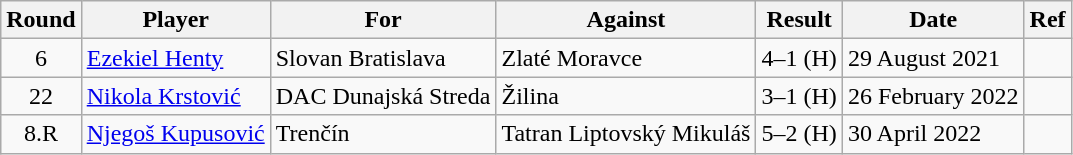<table class="wikitable">
<tr>
<th>Round</th>
<th>Player</th>
<th>For</th>
<th>Against</th>
<th style="text-align:center">Result</th>
<th>Date</th>
<th>Ref</th>
</tr>
<tr>
<td align="center">6</td>
<td> <a href='#'>Ezekiel Henty</a></td>
<td>Slovan Bratislava</td>
<td>Zlaté Moravce</td>
<td>4–1 (H)</td>
<td>29 August 2021</td>
<td></td>
</tr>
<tr>
<td align="center">22</td>
<td> <a href='#'>Nikola Krstović</a></td>
<td>DAC Dunajská Streda</td>
<td>Žilina</td>
<td>3–1 (H)</td>
<td>26 February 2022</td>
<td></td>
</tr>
<tr>
<td align="center">8.R</td>
<td> <a href='#'>Njegoš Kupusović</a></td>
<td>Trenčín</td>
<td>Tatran Liptovský Mikuláš</td>
<td>5–2 (H)</td>
<td>30 April 2022</td>
<td></td>
</tr>
</table>
